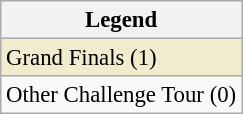<table class="wikitable" style="font-size:95%;">
<tr>
<th>Legend</th>
</tr>
<tr style="background:#f2ecce;">
<td>Grand Finals (1)</td>
</tr>
<tr>
<td>Other Challenge Tour (0)</td>
</tr>
</table>
